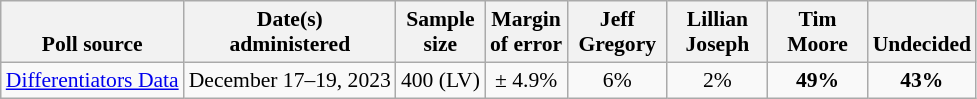<table class="wikitable" style="font-size:90%;text-align:center;">
<tr valign=bottom>
<th>Poll source</th>
<th>Date(s)<br>administered</th>
<th>Sample<br>size</th>
<th>Margin<br>of error</th>
<th style="width:60px;">Jeff<br>Gregory</th>
<th style="width:60px;">Lillian<br>Joseph</th>
<th style="width:60px;">Tim<br>Moore</th>
<th>Undecided</th>
</tr>
<tr>
<td style="text-align:left;"><a href='#'>Differentiators Data</a></td>
<td>December 17–19, 2023</td>
<td>400 (LV)</td>
<td>± 4.9%</td>
<td>6%</td>
<td>2%</td>
<td><strong>49%</strong></td>
<td><strong>43%</strong></td>
</tr>
</table>
